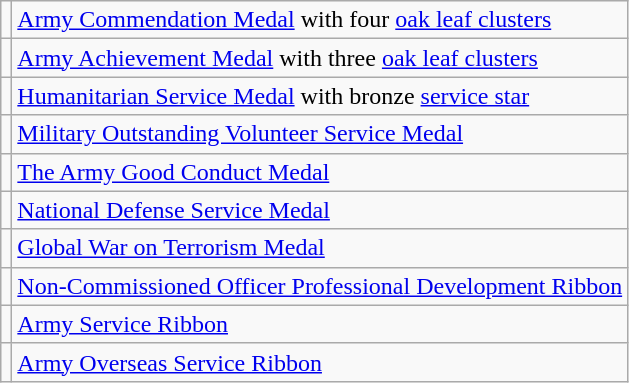<table class="wikitable">
<tr>
<td></td>
<td><a href='#'>Army Commendation Medal</a> with four <a href='#'>oak leaf clusters</a></td>
</tr>
<tr>
<td></td>
<td><a href='#'>Army Achievement Medal</a> with three <a href='#'>oak leaf clusters</a></td>
</tr>
<tr>
<td></td>
<td><a href='#'>Humanitarian Service Medal</a> with bronze <a href='#'>service star</a></td>
</tr>
<tr>
<td></td>
<td><a href='#'>Military Outstanding Volunteer Service Medal</a></td>
</tr>
<tr>
<td></td>
<td><a href='#'>The Army Good Conduct Medal</a></td>
</tr>
<tr>
<td></td>
<td><a href='#'>National Defense Service Medal</a></td>
</tr>
<tr>
<td></td>
<td><a href='#'>Global War on Terrorism Medal</a></td>
</tr>
<tr>
<td></td>
<td><a href='#'>Non-Commissioned Officer Professional Development Ribbon</a></td>
</tr>
<tr>
<td></td>
<td><a href='#'>Army Service Ribbon</a></td>
</tr>
<tr>
<td></td>
<td><a href='#'>Army Overseas Service Ribbon</a></td>
</tr>
</table>
